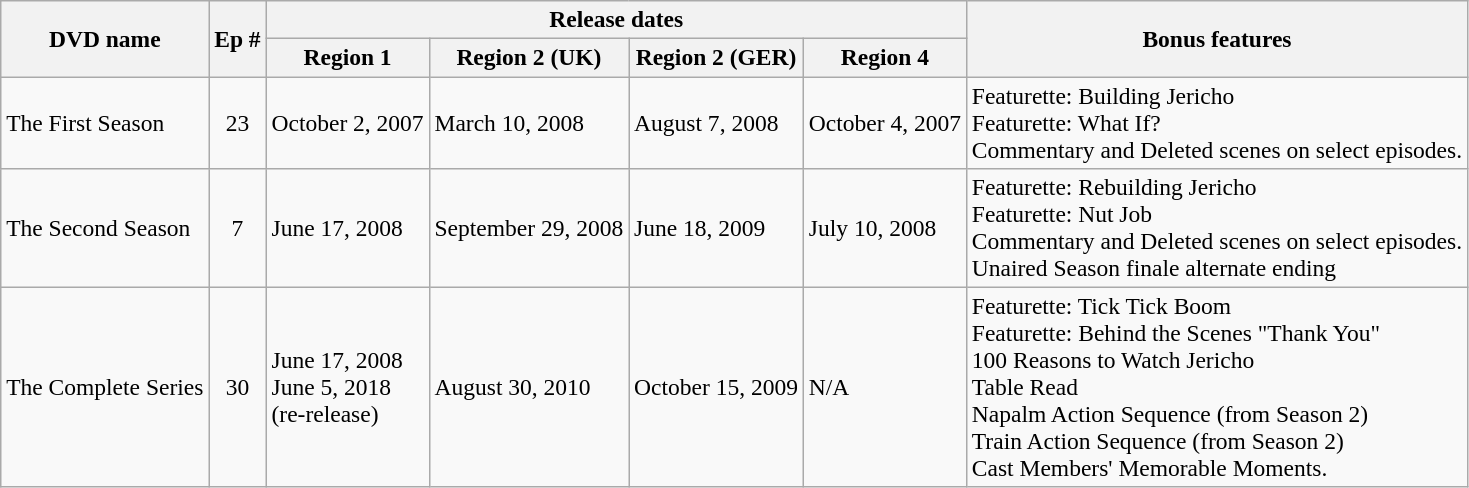<table class="wikitable" style="font-size:98%">
<tr>
<th rowspan="2">DVD name</th>
<th rowspan="2">Ep #</th>
<th colspan="4">Release dates</th>
<th rowspan="2">Bonus features</th>
</tr>
<tr>
<th>Region 1</th>
<th>Region 2 (UK)</th>
<th>Region 2 (GER)</th>
<th>Region 4</th>
</tr>
<tr>
<td>The First Season</td>
<td style="text-align:center;">23</td>
<td>October 2, 2007</td>
<td>March 10, 2008</td>
<td>August 7, 2008</td>
<td>October 4, 2007</td>
<td>Featurette: Building Jericho<br>Featurette: What If?<br>Commentary and Deleted scenes on select episodes.</td>
</tr>
<tr>
<td>The Second Season</td>
<td style="text-align:center;">7</td>
<td>June 17, 2008</td>
<td>September 29, 2008</td>
<td>June 18, 2009</td>
<td>July 10, 2008</td>
<td>Featurette: Rebuilding Jericho<br>Featurette: Nut Job<br>Commentary and Deleted scenes on select episodes.<br>Unaired Season finale alternate ending</td>
</tr>
<tr>
<td>The Complete Series</td>
<td style="text-align:center;">30</td>
<td>June 17, 2008<br> June 5, 2018<br>(re-release)</td>
<td>August 30, 2010</td>
<td>October 15, 2009</td>
<td>N/A</td>
<td>Featurette: Tick Tick Boom<br>Featurette: Behind the Scenes "Thank You"<br>100 Reasons to Watch Jericho<br>Table Read<br>Napalm Action Sequence (from Season 2)<br>Train Action Sequence (from Season 2)<br>Cast Members' Memorable Moments.</td>
</tr>
</table>
